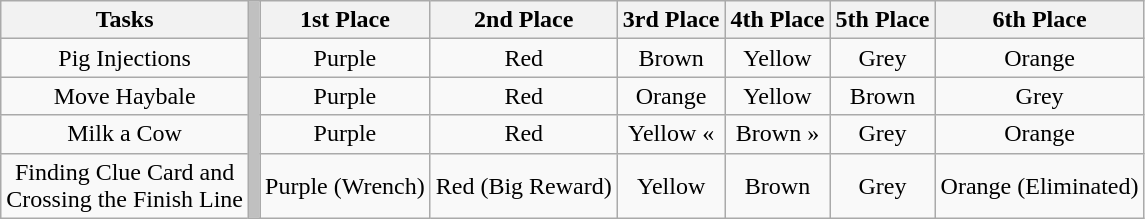<table class="wikitable" align="center" style="text-align:center">
<tr>
<th>Tasks</th>
<th style="background:#C0C0C0;" rowspan="5"></th>
<th>1st Place</th>
<th>2nd Place</th>
<th>3rd Place</th>
<th>4th Place</th>
<th>5th Place</th>
<th>6th Place</th>
</tr>
<tr>
<td>Pig Injections</td>
<td><span>Purple</span></td>
<td><span>Red</span></td>
<td><span>Brown</span></td>
<td><span>Yellow</span></td>
<td><span>Grey</span></td>
<td><span>Orange</span></td>
</tr>
<tr>
<td>Move Haybale</td>
<td><span>Purple</span></td>
<td><span>Red</span></td>
<td><span>Orange</span></td>
<td><span>Yellow</span></td>
<td><span>Brown</span></td>
<td><span>Grey</span></td>
</tr>
<tr>
<td>Milk a Cow</td>
<td><span>Purple</span></td>
<td><span>Red</span></td>
<td><span>Yellow</span> <span>«</span></td>
<td><span>Brown</span> <span>»</span></td>
<td><span>Grey</span></td>
<td><span>Orange</span></td>
</tr>
<tr>
<td>Finding Clue Card and<br> Crossing the Finish Line</td>
<td><span>Purple (Wrench)</span></td>
<td><span>Red (Big Reward)</span></td>
<td><span>Yellow</span></td>
<td><span>Brown</span></td>
<td><span>Grey</span></td>
<td><span>Orange (Eliminated)</span></td>
</tr>
</table>
